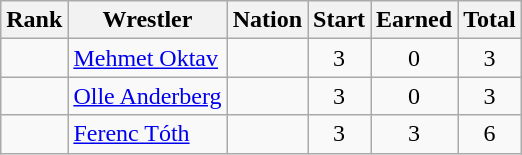<table class="wikitable sortable" style="text-align:center;">
<tr>
<th>Rank</th>
<th>Wrestler</th>
<th>Nation</th>
<th>Start</th>
<th>Earned</th>
<th>Total</th>
</tr>
<tr>
<td></td>
<td align=left><a href='#'>Mehmet Oktav</a></td>
<td align=left></td>
<td>3</td>
<td>0</td>
<td>3</td>
</tr>
<tr>
<td></td>
<td align=left><a href='#'>Olle Anderberg</a></td>
<td align=left></td>
<td>3</td>
<td>0</td>
<td>3</td>
</tr>
<tr>
<td></td>
<td align=left><a href='#'>Ferenc Tóth</a></td>
<td align=left></td>
<td>3</td>
<td>3</td>
<td>6</td>
</tr>
</table>
